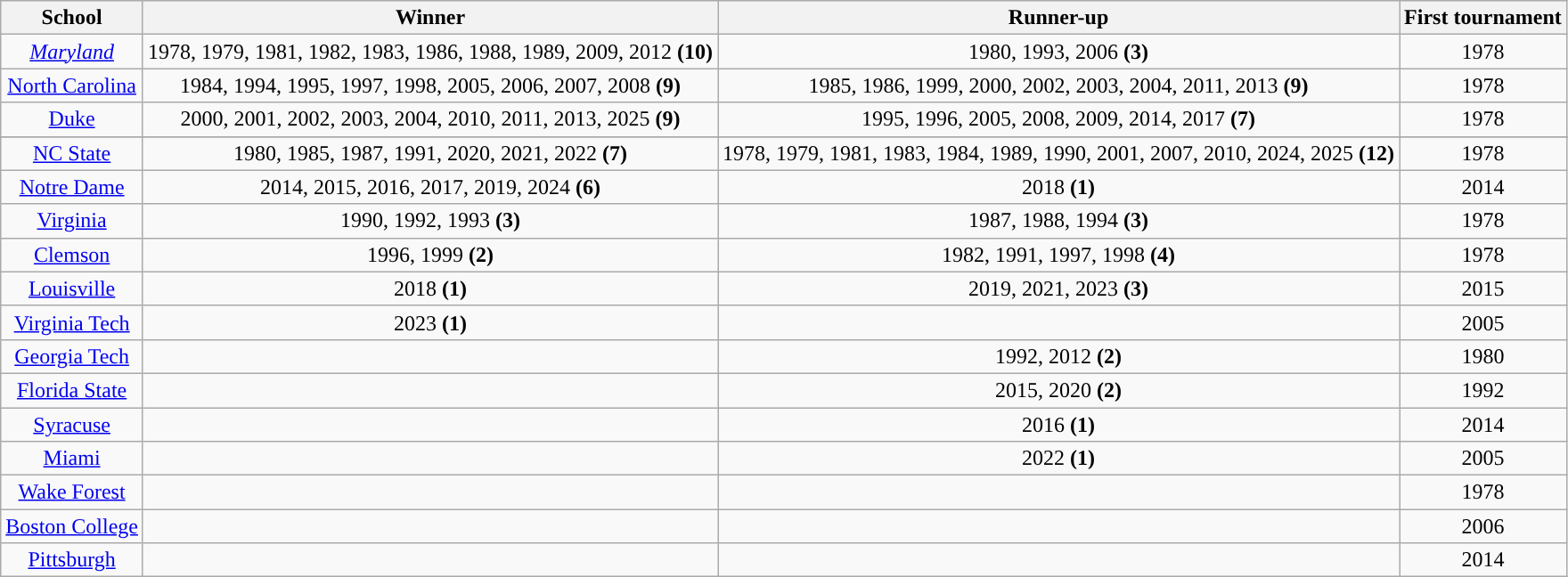<table class="wikitable sortable" style="text-align:center">
<tr>
<th width=px>School</th>
<th width=px>Winner</th>
<th width=px>Runner-up</th>
<th width=px>First tournament</th>
</tr>
<tr>
<td style="text-align: center;"><em><a href='#'>Maryland</a></em></td>
<td>1978, 1979, 1981, 1982, 1983, 1986, 1988, 1989, 2009, 2012 <strong>(10)</strong></td>
<td>1980, 1993, 2006 <strong>(3)</strong></td>
<td style="text-align: center;">1978</td>
</tr>
<tr>
<td style="text-align: center;"><a href='#'>North Carolina</a></td>
<td>1984, 1994, 1995, 1997, 1998, 2005, 2006, 2007, 2008 <strong>(9)</strong></td>
<td>1985, 1986, 1999, 2000, 2002, 2003, 2004, 2011, 2013 <strong>(9)</strong></td>
<td style="text-align: center;">1978</td>
</tr>
<tr>
<td style="text-align: center;"><a href='#'>Duke</a></td>
<td>2000, 2001, 2002, 2003, 2004, 2010, 2011, 2013, 2025 <strong>(9)</strong></td>
<td>1995, 1996, 2005, 2008, 2009, 2014, 2017 <strong>(7)</strong></td>
<td style="text-align: center;">1978</td>
</tr>
<tr>
</tr>
<tr>
<td style="text-align: center;"><a href='#'>NC State</a></td>
<td>1980, 1985, 1987, 1991, 2020, 2021, 2022 <strong>(7)</strong></td>
<td>1978, 1979, 1981, 1983, 1984, 1989, 1990, 2001, 2007, 2010, 2024, 2025 <strong>(12)</strong></td>
<td style="text-align: center;">1978</td>
</tr>
<tr>
<td style="text-align: center;"><a href='#'>Notre Dame</a></td>
<td>2014, 2015, 2016, 2017, 2019, 2024 <strong>(6)</strong></td>
<td>2018 <strong>(1)</strong></td>
<td style="text-align: center;">2014</td>
</tr>
<tr>
<td style="text-align: center;"><a href='#'>Virginia</a></td>
<td>1990, 1992, 1993 <strong>(3)</strong></td>
<td>1987, 1988, 1994 <strong>(3)</strong></td>
<td style="text-align: center;">1978</td>
</tr>
<tr>
<td style="text-align: center;"><a href='#'>Clemson</a></td>
<td>1996, 1999 <strong>(2)</strong></td>
<td>1982, 1991, 1997, 1998 <strong>(4)</strong></td>
<td style="text-align: center;">1978</td>
</tr>
<tr>
<td style="text-align: center;"><a href='#'>Louisville</a></td>
<td>2018 <strong>(1)</strong></td>
<td>2019, 2021, 2023 <strong>(3)</strong></td>
<td style="text-align: center;">2015</td>
</tr>
<tr>
<td style="text-align: center;"><a href='#'>Virginia Tech</a></td>
<td>2023 <strong>(1)</strong></td>
<td> </td>
<td style="text-align: center;">2005</td>
</tr>
<tr>
<td style="text-align: center;"><a href='#'>Georgia Tech</a></td>
<td> </td>
<td>1992, 2012 <strong>(2)</strong></td>
<td style="text-align: center;">1980</td>
</tr>
<tr>
<td style="text-align: center;"><a href='#'>Florida State</a></td>
<td> </td>
<td>2015, 2020 <strong>(2)</strong></td>
<td style="text-align: center;">1992</td>
</tr>
<tr>
<td style="text-align: center;"><a href='#'>Syracuse</a></td>
<td> </td>
<td>2016 <strong>(1)</strong></td>
<td style="text-align: center;">2014</td>
</tr>
<tr>
<td style="text-align: center;"><a href='#'>Miami</a></td>
<td> </td>
<td>2022 <strong>(1)</strong></td>
<td style="text-align: center;">2005</td>
</tr>
<tr>
<td style="text-align: center;"><a href='#'>Wake Forest</a></td>
<td> </td>
<td> </td>
<td style="text-align: center;">1978</td>
</tr>
<tr>
<td style="text-align: center;"><a href='#'>Boston College</a></td>
<td> </td>
<td> </td>
<td style="text-align: center;">2006</td>
</tr>
<tr>
<td style="text-align: center;"><a href='#'>Pittsburgh</a></td>
<td> </td>
<td> </td>
<td style="text-align: center;">2014</td>
</tr>
</table>
